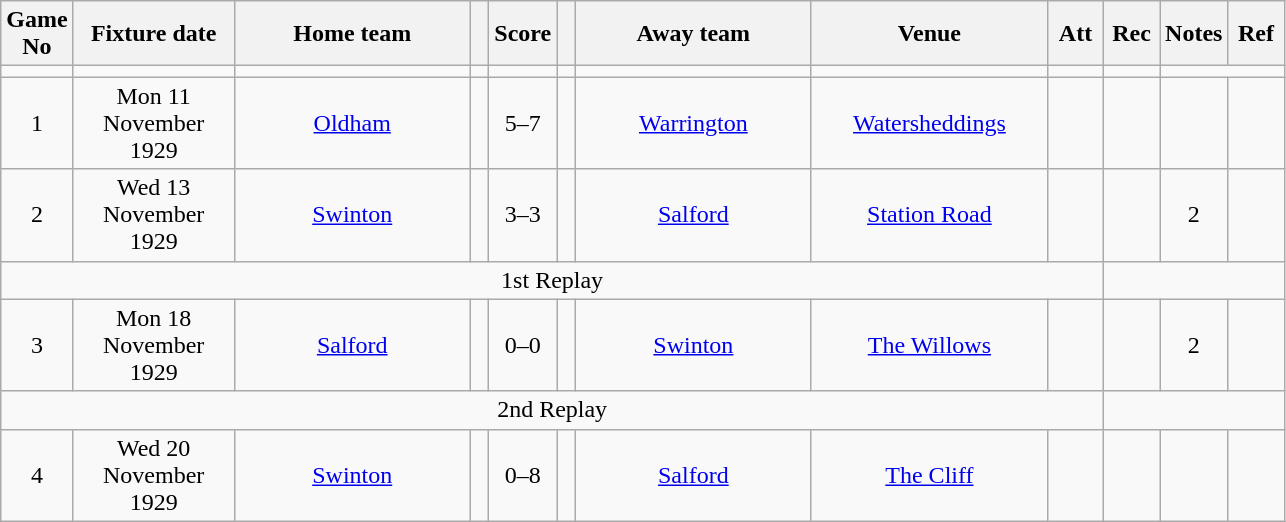<table class="wikitable" style="text-align:center;">
<tr>
<th width=20 abbr="No">Game No</th>
<th width=100 abbr="Date">Fixture date</th>
<th width=150 abbr="Home team">Home team</th>
<th width=5 abbr="space"></th>
<th width=20 abbr="Score">Score</th>
<th width=5 abbr="space"></th>
<th width=150 abbr="Away team">Away team</th>
<th width=150 abbr="Venue">Venue</th>
<th width=30 abbr="Att">Att</th>
<th width=30 abbr="Rec">Rec</th>
<th width=20 abbr="Notes">Notes</th>
<th width=30 abbr="Ref">Ref</th>
</tr>
<tr>
<td></td>
<td></td>
<td></td>
<td></td>
<td></td>
<td></td>
<td></td>
<td></td>
<td></td>
<td></td>
</tr>
<tr>
<td>1</td>
<td>Mon 11 November 1929</td>
<td><a href='#'>Oldham</a></td>
<td></td>
<td>5–7</td>
<td></td>
<td><a href='#'>Warrington</a></td>
<td><a href='#'>Watersheddings</a></td>
<td></td>
<td></td>
<td></td>
<td></td>
</tr>
<tr>
<td>2</td>
<td>Wed 13 November 1929</td>
<td><a href='#'>Swinton</a></td>
<td></td>
<td>3–3</td>
<td></td>
<td><a href='#'>Salford</a></td>
<td><a href='#'>Station Road</a></td>
<td></td>
<td></td>
<td>2</td>
<td></td>
</tr>
<tr>
<td colspan=9>1st Replay</td>
</tr>
<tr>
<td>3</td>
<td>Mon 18 November 1929</td>
<td><a href='#'>Salford</a></td>
<td></td>
<td>0–0</td>
<td></td>
<td><a href='#'>Swinton</a></td>
<td><a href='#'>The Willows</a></td>
<td></td>
<td></td>
<td>2</td>
<td></td>
</tr>
<tr>
<td colspan=9>2nd Replay</td>
</tr>
<tr>
<td>4</td>
<td>Wed 20 November 1929</td>
<td><a href='#'>Swinton</a></td>
<td></td>
<td>0–8</td>
<td></td>
<td><a href='#'>Salford</a></td>
<td><a href='#'>The Cliff</a></td>
<td></td>
<td></td>
<td></td>
<td></td>
</tr>
</table>
